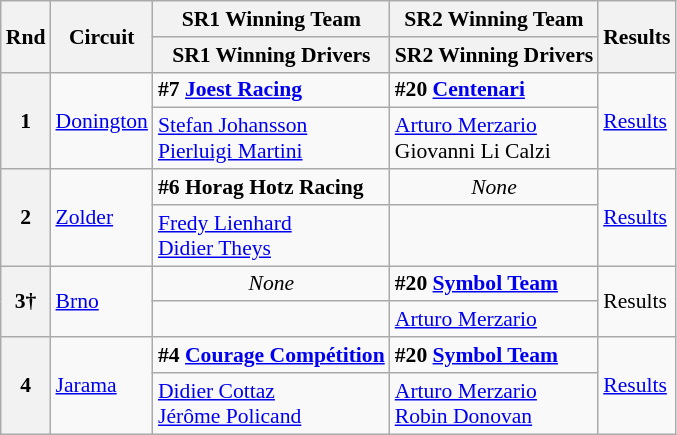<table class="wikitable" style="font-size: 90%;">
<tr>
<th rowspan=2>Rnd</th>
<th rowspan=2>Circuit</th>
<th>SR1 Winning Team</th>
<th>SR2 Winning Team</th>
<th rowspan=2>Results</th>
</tr>
<tr>
<th>SR1 Winning Drivers</th>
<th>SR2 Winning Drivers</th>
</tr>
<tr>
<th rowspan=2>1</th>
<td rowspan=2><a href='#'>Donington</a></td>
<td><strong> #7 <a href='#'>Joest Racing</a></strong></td>
<td><strong> #20 <a href='#'>Centenari</a></strong></td>
<td rowspan=2><a href='#'>Results</a></td>
</tr>
<tr>
<td> <a href='#'>Stefan Johansson</a><br> <a href='#'>Pierluigi Martini</a></td>
<td> <a href='#'>Arturo Merzario</a><br> Giovanni Li Calzi</td>
</tr>
<tr>
<th rowspan=2>2</th>
<td rowspan=2><a href='#'>Zolder</a></td>
<td><strong> #6 Horag Hotz Racing</strong></td>
<td align="center"><em>None</em></td>
<td rowspan=2><a href='#'>Results</a></td>
</tr>
<tr>
<td> <a href='#'>Fredy Lienhard</a><br> <a href='#'>Didier Theys</a></td>
<td></td>
</tr>
<tr>
<th rowspan=2>3†</th>
<td rowspan=2><a href='#'>Brno</a></td>
<td align="center"><em>None</em></td>
<td><strong> #20 <a href='#'>Symbol Team</a></strong></td>
<td rowspan=2>Results</td>
</tr>
<tr>
<td></td>
<td> <a href='#'>Arturo Merzario</a></td>
</tr>
<tr>
<th rowspan=2>4</th>
<td rowspan=2><a href='#'>Jarama</a></td>
<td><strong> #4 <a href='#'>Courage Compétition</a></strong></td>
<td><strong> #20 <a href='#'>Symbol Team</a></strong></td>
<td rowspan=2><a href='#'>Results</a></td>
</tr>
<tr>
<td> <a href='#'>Didier Cottaz</a><br> <a href='#'>Jérôme Policand</a></td>
<td> <a href='#'>Arturo Merzario</a><br> <a href='#'>Robin Donovan</a></td>
</tr>
</table>
